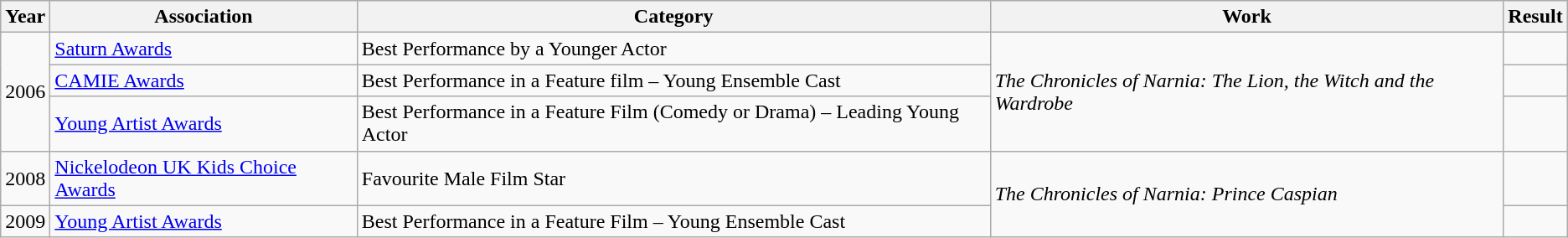<table class="wikitable">
<tr>
<th>Year</th>
<th>Association</th>
<th>Category</th>
<th>Work</th>
<th>Result</th>
</tr>
<tr>
<td rowspan="3">2006</td>
<td><a href='#'>Saturn Awards</a></td>
<td>Best Performance by a Younger Actor</td>
<td rowspan=3><em>The Chronicles of Narnia: The Lion, the Witch and the Wardrobe</em></td>
<td></td>
</tr>
<tr>
<td><a href='#'>CAMIE Awards</a></td>
<td>Best Performance in a Feature film – Young Ensemble Cast</td>
<td></td>
</tr>
<tr>
<td><a href='#'>Young Artist Awards</a></td>
<td>Best Performance in a Feature Film (Comedy or Drama) – Leading Young Actor</td>
<td></td>
</tr>
<tr>
<td>2008</td>
<td><a href='#'>Nickelodeon UK Kids Choice Awards</a></td>
<td>Favourite Male Film Star</td>
<td rowspan=2><em>The Chronicles of Narnia: Prince Caspian</em></td>
<td></td>
</tr>
<tr>
<td>2009</td>
<td><a href='#'>Young Artist Awards</a></td>
<td>Best Performance in a Feature Film – Young Ensemble Cast</td>
<td></td>
</tr>
</table>
